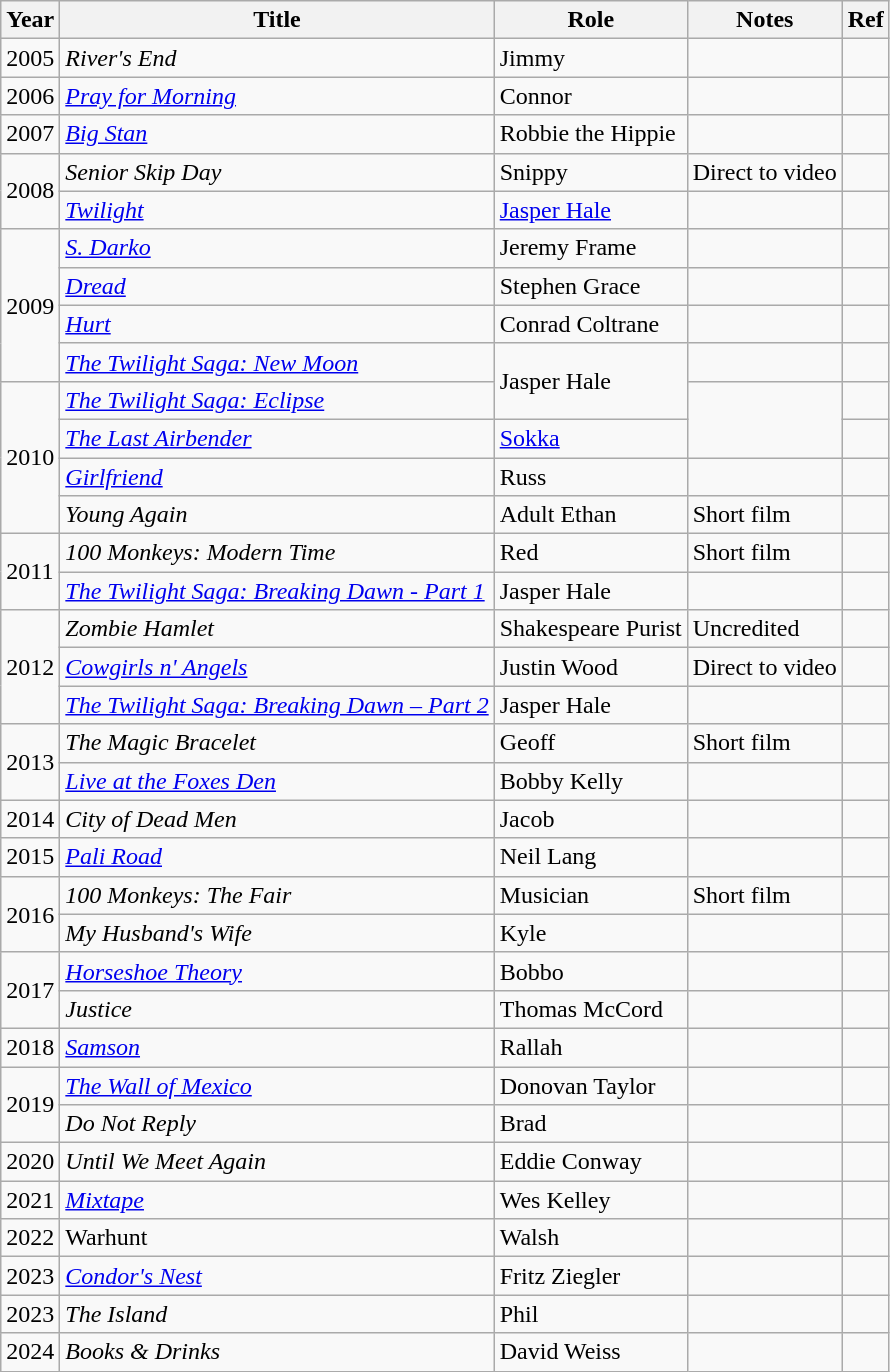<table class="wikitable sortable">
<tr>
<th>Year</th>
<th>Title</th>
<th>Role</th>
<th class="unsortable">Notes</th>
<th>Ref</th>
</tr>
<tr>
<td>2005</td>
<td><em>River's End</em></td>
<td>Jimmy</td>
<td></td>
<td></td>
</tr>
<tr>
<td>2006</td>
<td><em><a href='#'>Pray for Morning</a></em></td>
<td>Connor</td>
<td></td>
<td></td>
</tr>
<tr>
<td>2007</td>
<td><em><a href='#'>Big Stan</a></em></td>
<td>Robbie the Hippie</td>
<td></td>
<td></td>
</tr>
<tr>
<td rowspan=2>2008</td>
<td><em>Senior Skip Day</em></td>
<td>Snippy</td>
<td>Direct to video</td>
<td></td>
</tr>
<tr>
<td><em><a href='#'>Twilight</a></em></td>
<td><a href='#'>Jasper Hale</a></td>
<td></td>
<td></td>
</tr>
<tr>
<td rowspan=4>2009</td>
<td><em><a href='#'>S. Darko</a></em></td>
<td>Jeremy Frame</td>
<td></td>
<td></td>
</tr>
<tr>
<td><em><a href='#'>Dread</a></em></td>
<td>Stephen Grace</td>
<td></td>
<td></td>
</tr>
<tr>
<td><em><a href='#'>Hurt</a></em></td>
<td>Conrad Coltrane</td>
<td></td>
<td></td>
</tr>
<tr>
<td><em><a href='#'>The Twilight Saga: New Moon</a></em></td>
<td rowspan="2">Jasper Hale</td>
<td></td>
<td></td>
</tr>
<tr>
<td rowspan=4>2010</td>
<td><em><a href='#'>The Twilight Saga: Eclipse</a></em></td>
<td rowspan="2"></td>
<td></td>
</tr>
<tr>
<td><em><a href='#'>The Last Airbender</a></em></td>
<td><a href='#'>Sokka</a></td>
<td></td>
</tr>
<tr>
<td><em><a href='#'>Girlfriend</a></em></td>
<td>Russ</td>
<td></td>
<td></td>
</tr>
<tr>
<td><em>Young Again</em></td>
<td>Adult Ethan</td>
<td>Short film</td>
<td></td>
</tr>
<tr>
<td rowspan=2>2011</td>
<td><em>100 Monkeys: Modern Time</em></td>
<td>Red</td>
<td>Short film</td>
<td></td>
</tr>
<tr>
<td><em><a href='#'>The Twilight Saga: Breaking Dawn - Part 1</a></em></td>
<td>Jasper Hale</td>
<td></td>
<td></td>
</tr>
<tr>
<td rowspan=3>2012</td>
<td><em>Zombie Hamlet</em></td>
<td>Shakespeare Purist</td>
<td>Uncredited</td>
<td></td>
</tr>
<tr>
<td><em><a href='#'>Cowgirls n' Angels</a></em></td>
<td>Justin Wood</td>
<td>Direct to video</td>
<td></td>
</tr>
<tr>
<td><em><a href='#'>The Twilight Saga: Breaking Dawn – Part 2</a></em></td>
<td>Jasper Hale</td>
<td></td>
<td></td>
</tr>
<tr>
<td rowspan=2>2013</td>
<td><em>The Magic Bracelet</em></td>
<td>Geoff</td>
<td>Short film</td>
<td></td>
</tr>
<tr>
<td><em><a href='#'>Live at the Foxes Den</a></em></td>
<td>Bobby Kelly</td>
<td></td>
<td></td>
</tr>
<tr>
<td>2014</td>
<td><em>City of Dead Men</em></td>
<td>Jacob</td>
<td></td>
<td></td>
</tr>
<tr>
<td>2015</td>
<td><em><a href='#'>Pali Road</a></em></td>
<td>Neil Lang</td>
<td></td>
<td></td>
</tr>
<tr>
<td rowspan=2>2016</td>
<td><em>100 Monkeys: The Fair</em></td>
<td>Musician</td>
<td>Short film</td>
<td></td>
</tr>
<tr>
<td><em>My Husband's Wife</em></td>
<td>Kyle</td>
<td></td>
<td></td>
</tr>
<tr>
<td rowspan=2>2017</td>
<td><em><a href='#'>Horseshoe Theory</a></em></td>
<td>Bobbo</td>
<td></td>
<td></td>
</tr>
<tr>
<td><em>Justice</em></td>
<td>Thomas McCord</td>
<td></td>
<td></td>
</tr>
<tr>
<td>2018</td>
<td><em><a href='#'>Samson</a></em></td>
<td>Rallah</td>
<td></td>
<td></td>
</tr>
<tr>
<td rowspan=2>2019</td>
<td><em><a href='#'>The Wall of Mexico</a></em></td>
<td>Donovan Taylor</td>
<td></td>
<td></td>
</tr>
<tr>
<td><em>Do Not Reply</em></td>
<td>Brad</td>
<td></td>
<td></td>
</tr>
<tr>
<td>2020</td>
<td><em>Until We Meet Again</em></td>
<td>Eddie Conway</td>
<td></td>
<td></td>
</tr>
<tr>
<td>2021</td>
<td><em><a href='#'>Mixtape</a></em></td>
<td>Wes Kelley</td>
<td></td>
<td></td>
</tr>
<tr>
<td>2022</td>
<td>Warhunt</td>
<td>Walsh</td>
<td></td>
<td></td>
</tr>
<tr>
<td>2023</td>
<td><em><a href='#'>Condor's Nest</a></em></td>
<td>Fritz Ziegler</td>
<td></td>
<td></td>
</tr>
<tr>
<td>2023</td>
<td><em>The Island</em></td>
<td>Phil</td>
<td></td>
<td></td>
</tr>
<tr>
<td>2024</td>
<td><em>Books & Drinks</em></td>
<td>David Weiss</td>
<td></td>
<td></td>
</tr>
</table>
